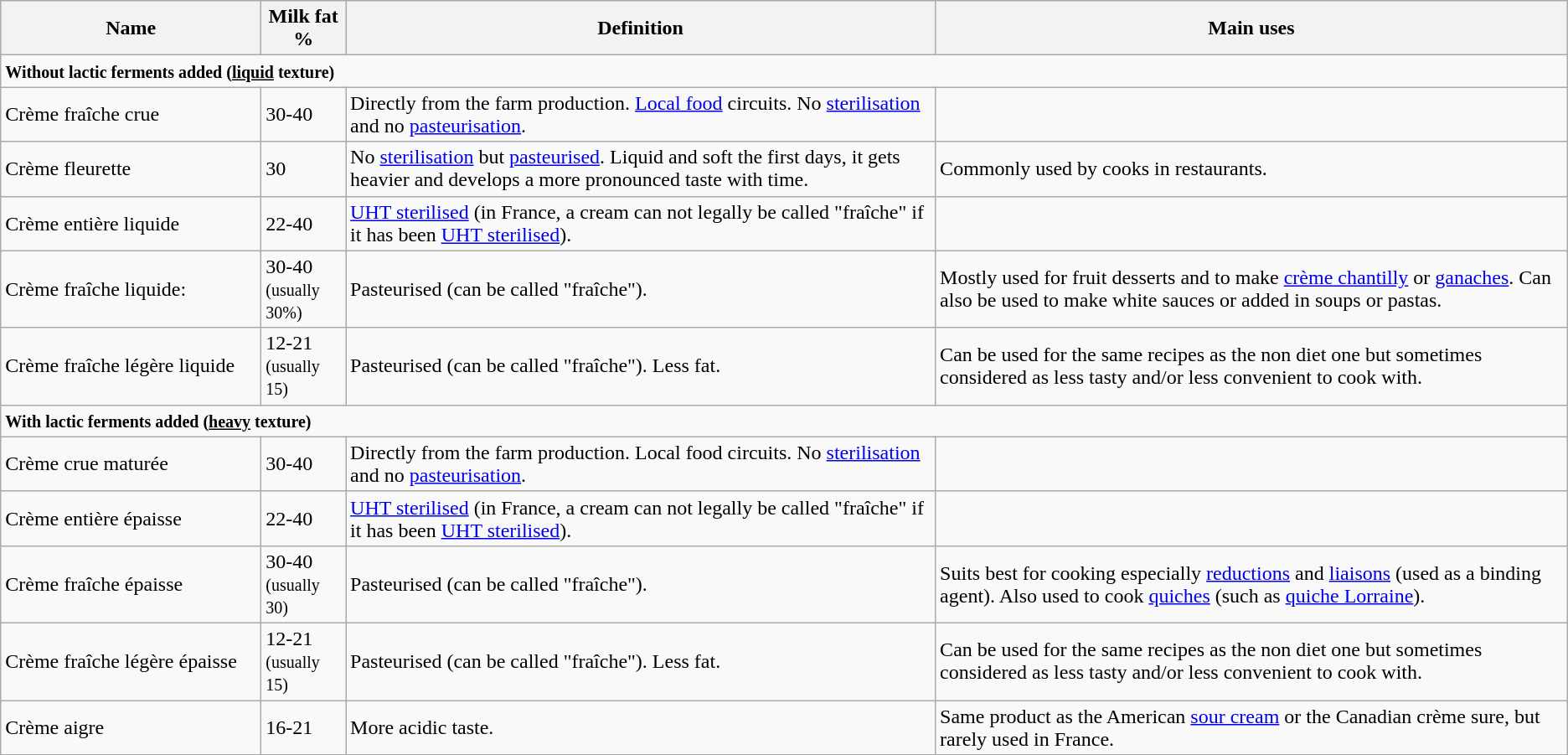<table class="wikitable">
<tr>
<th width=200px>Name</th>
<th>Milk fat %</th>
<th>Definition</th>
<th>Main uses</th>
</tr>
<tr>
<td colspan="4"><strong><small>Without lactic ferments added (<u>liquid</u> texture)</small></strong></td>
</tr>
<tr>
<td>Crème fraîche crue</td>
<td>30-40</td>
<td>Directly from the farm production. <a href='#'>Local food</a> circuits. No <a href='#'>sterilisation</a> and no <a href='#'>pasteurisation</a>.</td>
<td></td>
</tr>
<tr>
<td>Crème fleurette</td>
<td>30</td>
<td>No <a href='#'>sterilisation</a> but <a href='#'>pasteurised</a>. Liquid and soft the first days, it gets heavier and develops a more pronounced taste with time.</td>
<td>Commonly used by cooks in restaurants.</td>
</tr>
<tr>
<td>Crème entière liquide</td>
<td>22-40</td>
<td><a href='#'>UHT sterilised</a> (in France, a cream can not legally be called "fraîche" if it has been <a href='#'>UHT sterilised</a>).</td>
<td></td>
</tr>
<tr>
<td>Crème fraîche liquide:</td>
<td>30-40<br><small>(usually 30%)</small></td>
<td>Pasteurised (can be called "fraîche").</td>
<td>Mostly used for fruit desserts and to make <a href='#'>crème chantilly</a> or <a href='#'>ganaches</a>. Can also be used to make white sauces or added in soups or pastas.</td>
</tr>
<tr>
<td>Crème fraîche légère liquide</td>
<td>12-21<br><small>(usually 15)</small></td>
<td>Pasteurised (can be called "fraîche"). Less fat.</td>
<td>Can be used for the same recipes as the non diet one but sometimes considered as less  tasty and/or less convenient to cook with.</td>
</tr>
<tr>
<td colspan="4"><strong><small>With lactic ferments added (<u>heavy</u> texture)</small></strong></td>
</tr>
<tr>
<td>Crème crue maturée</td>
<td>30-40</td>
<td>Directly from the farm production. Local food circuits. No <a href='#'>sterilisation</a> and no <a href='#'>pasteurisation</a>.</td>
<td></td>
</tr>
<tr>
<td>Crème entière épaisse</td>
<td>22-40</td>
<td><a href='#'>UHT sterilised</a> (in France, a cream can not legally be called "fraîche" if it has been <a href='#'>UHT sterilised</a>).</td>
<td></td>
</tr>
<tr>
<td>Crème fraîche épaisse</td>
<td>30-40<br><small>(usually 30)</small></td>
<td>Pasteurised (can be called "fraîche").</td>
<td>Suits best for cooking especially <a href='#'>reductions</a> and <a href='#'>liaisons</a> (used as a binding agent). Also used to cook <a href='#'>quiches</a> (such as <a href='#'>quiche Lorraine</a>).</td>
</tr>
<tr>
<td>Crème fraîche légère épaisse</td>
<td>12-21<br><small>(usually 15)</small></td>
<td>Pasteurised (can be called "fraîche"). Less fat.</td>
<td>Can be used for the same recipes as the non diet one but sometimes considered as less  tasty and/or less convenient to cook with.</td>
</tr>
<tr>
<td>Crème aigre</td>
<td>16-21</td>
<td>More acidic taste.</td>
<td>Same product as the American <a href='#'>sour cream</a> or the Canadian crème sure, but rarely used in France.</td>
</tr>
</table>
